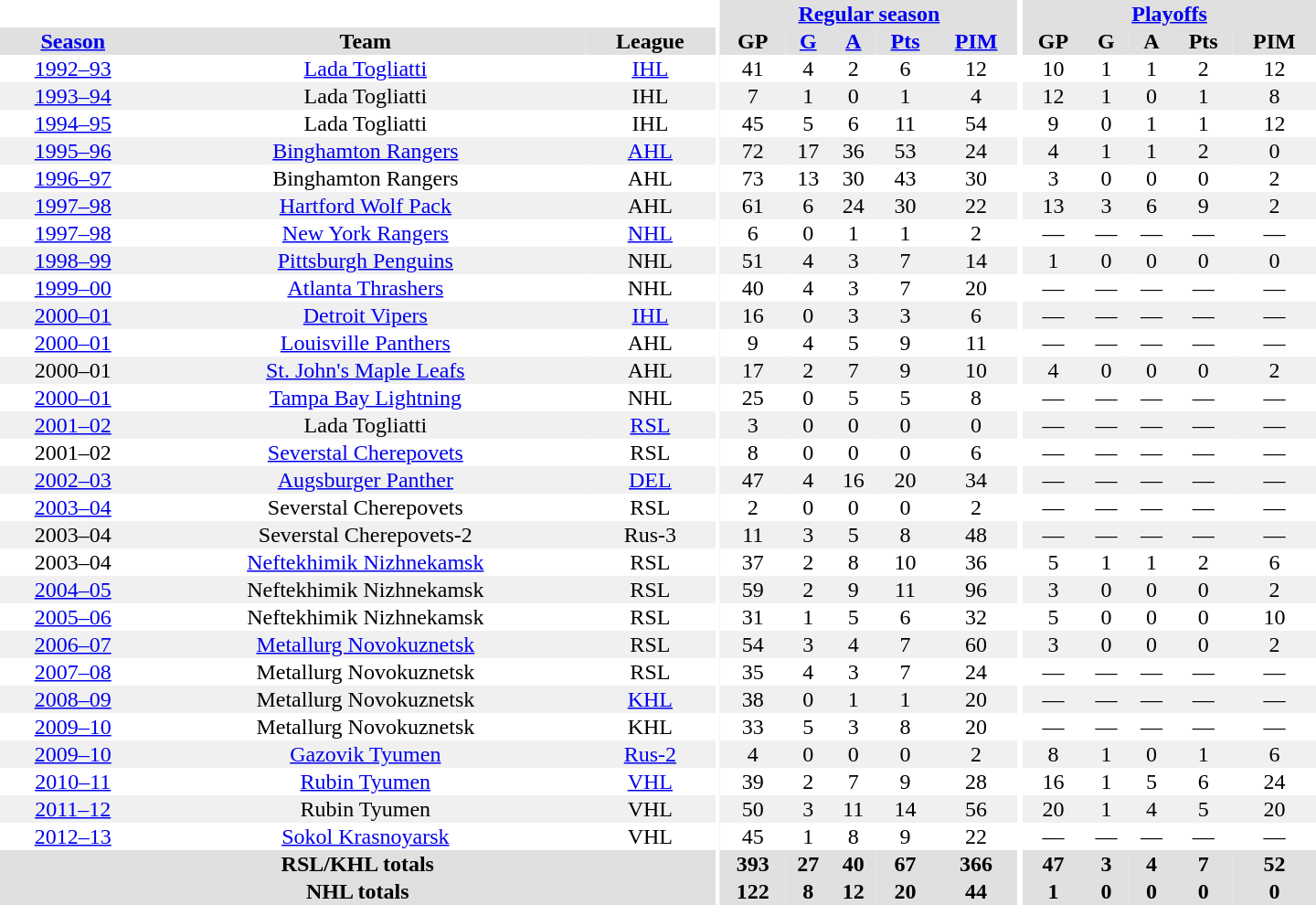<table border="0" cellpadding="1" cellspacing="0" style="text-align:center; width:60em">
<tr bgcolor="#e0e0e0">
<th colspan="3" bgcolor="#ffffff"></th>
<th rowspan="100" bgcolor="#ffffff"></th>
<th colspan="5"><a href='#'>Regular season</a></th>
<th rowspan="100" bgcolor="#ffffff"></th>
<th colspan="5"><a href='#'>Playoffs</a></th>
</tr>
<tr bgcolor="#e0e0e0">
<th><a href='#'>Season</a></th>
<th>Team</th>
<th>League</th>
<th>GP</th>
<th><a href='#'>G</a></th>
<th><a href='#'>A</a></th>
<th><a href='#'>Pts</a></th>
<th><a href='#'>PIM</a></th>
<th>GP</th>
<th>G</th>
<th>A</th>
<th>Pts</th>
<th>PIM</th>
</tr>
<tr>
<td><a href='#'>1992–93</a></td>
<td><a href='#'>Lada Togliatti</a></td>
<td><a href='#'>IHL</a></td>
<td>41</td>
<td>4</td>
<td>2</td>
<td>6</td>
<td>12</td>
<td>10</td>
<td>1</td>
<td>1</td>
<td>2</td>
<td>12</td>
</tr>
<tr bgcolor="#f0f0f0">
<td><a href='#'>1993–94</a></td>
<td>Lada Togliatti</td>
<td>IHL</td>
<td>7</td>
<td>1</td>
<td>0</td>
<td>1</td>
<td>4</td>
<td>12</td>
<td>1</td>
<td>0</td>
<td>1</td>
<td>8</td>
</tr>
<tr>
<td><a href='#'>1994–95</a></td>
<td>Lada Togliatti</td>
<td>IHL</td>
<td>45</td>
<td>5</td>
<td>6</td>
<td>11</td>
<td>54</td>
<td>9</td>
<td>0</td>
<td>1</td>
<td>1</td>
<td>12</td>
</tr>
<tr bgcolor="#f0f0f0">
<td><a href='#'>1995–96</a></td>
<td><a href='#'>Binghamton Rangers</a></td>
<td><a href='#'>AHL</a></td>
<td>72</td>
<td>17</td>
<td>36</td>
<td>53</td>
<td>24</td>
<td>4</td>
<td>1</td>
<td>1</td>
<td>2</td>
<td>0</td>
</tr>
<tr>
<td><a href='#'>1996–97</a></td>
<td>Binghamton Rangers</td>
<td>AHL</td>
<td>73</td>
<td>13</td>
<td>30</td>
<td>43</td>
<td>30</td>
<td>3</td>
<td>0</td>
<td>0</td>
<td>0</td>
<td>2</td>
</tr>
<tr bgcolor="#f0f0f0">
<td><a href='#'>1997–98</a></td>
<td><a href='#'>Hartford Wolf Pack</a></td>
<td>AHL</td>
<td>61</td>
<td>6</td>
<td>24</td>
<td>30</td>
<td>22</td>
<td>13</td>
<td>3</td>
<td>6</td>
<td>9</td>
<td>2</td>
</tr>
<tr>
<td><a href='#'>1997–98</a></td>
<td><a href='#'>New York Rangers</a></td>
<td><a href='#'>NHL</a></td>
<td>6</td>
<td>0</td>
<td>1</td>
<td>1</td>
<td>2</td>
<td>—</td>
<td>—</td>
<td>—</td>
<td>—</td>
<td>—</td>
</tr>
<tr bgcolor="#f0f0f0">
<td><a href='#'>1998–99</a></td>
<td><a href='#'>Pittsburgh Penguins</a></td>
<td>NHL</td>
<td>51</td>
<td>4</td>
<td>3</td>
<td>7</td>
<td>14</td>
<td>1</td>
<td>0</td>
<td>0</td>
<td>0</td>
<td>0</td>
</tr>
<tr>
<td><a href='#'>1999–00</a></td>
<td><a href='#'>Atlanta Thrashers</a></td>
<td>NHL</td>
<td>40</td>
<td>4</td>
<td>3</td>
<td>7</td>
<td>20</td>
<td>—</td>
<td>—</td>
<td>—</td>
<td>—</td>
<td>—</td>
</tr>
<tr bgcolor="#f0f0f0">
<td><a href='#'>2000–01</a></td>
<td><a href='#'>Detroit Vipers</a></td>
<td><a href='#'>IHL</a></td>
<td>16</td>
<td>0</td>
<td>3</td>
<td>3</td>
<td>6</td>
<td>—</td>
<td>—</td>
<td>—</td>
<td>—</td>
<td>—</td>
</tr>
<tr>
<td><a href='#'>2000–01</a></td>
<td><a href='#'>Louisville Panthers</a></td>
<td>AHL</td>
<td>9</td>
<td>4</td>
<td>5</td>
<td>9</td>
<td>11</td>
<td>—</td>
<td>—</td>
<td>—</td>
<td>—</td>
<td>—</td>
</tr>
<tr bgcolor="#f0f0f0">
<td>2000–01</td>
<td><a href='#'>St. John's Maple Leafs</a></td>
<td>AHL</td>
<td>17</td>
<td>2</td>
<td>7</td>
<td>9</td>
<td>10</td>
<td>4</td>
<td>0</td>
<td>0</td>
<td>0</td>
<td>2</td>
</tr>
<tr>
<td><a href='#'>2000–01</a></td>
<td><a href='#'>Tampa Bay Lightning</a></td>
<td>NHL</td>
<td>25</td>
<td>0</td>
<td>5</td>
<td>5</td>
<td>8</td>
<td>—</td>
<td>—</td>
<td>—</td>
<td>—</td>
<td>—</td>
</tr>
<tr bgcolor="#f0f0f0">
<td><a href='#'>2001–02</a></td>
<td>Lada Togliatti</td>
<td><a href='#'>RSL</a></td>
<td>3</td>
<td>0</td>
<td>0</td>
<td>0</td>
<td>0</td>
<td>—</td>
<td>—</td>
<td>—</td>
<td>—</td>
<td>—</td>
</tr>
<tr>
<td>2001–02</td>
<td><a href='#'>Severstal Cherepovets</a></td>
<td>RSL</td>
<td>8</td>
<td>0</td>
<td>0</td>
<td>0</td>
<td>6</td>
<td>—</td>
<td>—</td>
<td>—</td>
<td>—</td>
<td>—</td>
</tr>
<tr bgcolor="#f0f0f0">
<td><a href='#'>2002–03</a></td>
<td><a href='#'>Augsburger Panther</a></td>
<td><a href='#'>DEL</a></td>
<td>47</td>
<td>4</td>
<td>16</td>
<td>20</td>
<td>34</td>
<td>—</td>
<td>—</td>
<td>—</td>
<td>—</td>
<td>—</td>
</tr>
<tr>
<td><a href='#'>2003–04</a></td>
<td>Severstal Cherepovets</td>
<td>RSL</td>
<td>2</td>
<td>0</td>
<td>0</td>
<td>0</td>
<td>2</td>
<td>—</td>
<td>—</td>
<td>—</td>
<td>—</td>
<td>—</td>
</tr>
<tr bgcolor="#f0f0f0">
<td>2003–04</td>
<td>Severstal Cherepovets-2</td>
<td>Rus-3</td>
<td>11</td>
<td>3</td>
<td>5</td>
<td>8</td>
<td>48</td>
<td>—</td>
<td>—</td>
<td>—</td>
<td>—</td>
<td>—</td>
</tr>
<tr>
<td>2003–04</td>
<td><a href='#'>Neftekhimik Nizhnekamsk</a></td>
<td>RSL</td>
<td>37</td>
<td>2</td>
<td>8</td>
<td>10</td>
<td>36</td>
<td>5</td>
<td>1</td>
<td>1</td>
<td>2</td>
<td>6</td>
</tr>
<tr bgcolor="#f0f0f0">
<td><a href='#'>2004–05</a></td>
<td>Neftekhimik Nizhnekamsk</td>
<td>RSL</td>
<td>59</td>
<td>2</td>
<td>9</td>
<td>11</td>
<td>96</td>
<td>3</td>
<td>0</td>
<td>0</td>
<td>0</td>
<td>2</td>
</tr>
<tr>
<td><a href='#'>2005–06</a></td>
<td>Neftekhimik Nizhnekamsk</td>
<td>RSL</td>
<td>31</td>
<td>1</td>
<td>5</td>
<td>6</td>
<td>32</td>
<td>5</td>
<td>0</td>
<td>0</td>
<td>0</td>
<td>10</td>
</tr>
<tr bgcolor="#f0f0f0">
<td><a href='#'>2006–07</a></td>
<td><a href='#'>Metallurg Novokuznetsk</a></td>
<td>RSL</td>
<td>54</td>
<td>3</td>
<td>4</td>
<td>7</td>
<td>60</td>
<td>3</td>
<td>0</td>
<td>0</td>
<td>0</td>
<td>2</td>
</tr>
<tr>
<td><a href='#'>2007–08</a></td>
<td>Metallurg Novokuznetsk</td>
<td>RSL</td>
<td>35</td>
<td>4</td>
<td>3</td>
<td>7</td>
<td>24</td>
<td>—</td>
<td>—</td>
<td>—</td>
<td>—</td>
<td>—</td>
</tr>
<tr bgcolor="#f0f0f0">
<td><a href='#'>2008–09</a></td>
<td>Metallurg Novokuznetsk</td>
<td><a href='#'>KHL</a></td>
<td>38</td>
<td>0</td>
<td>1</td>
<td>1</td>
<td>20</td>
<td>—</td>
<td>—</td>
<td>—</td>
<td>—</td>
<td>—</td>
</tr>
<tr>
<td><a href='#'>2009–10</a></td>
<td>Metallurg Novokuznetsk</td>
<td>KHL</td>
<td>33</td>
<td>5</td>
<td>3</td>
<td>8</td>
<td>20</td>
<td>—</td>
<td>—</td>
<td>—</td>
<td>—</td>
<td>—</td>
</tr>
<tr bgcolor="#f0f0f0">
<td><a href='#'>2009–10</a></td>
<td><a href='#'>Gazovik Tyumen</a></td>
<td><a href='#'>Rus-2</a></td>
<td>4</td>
<td>0</td>
<td>0</td>
<td>0</td>
<td>2</td>
<td>8</td>
<td>1</td>
<td>0</td>
<td>1</td>
<td>6</td>
</tr>
<tr>
<td><a href='#'>2010–11</a></td>
<td><a href='#'>Rubin Tyumen</a></td>
<td><a href='#'>VHL</a></td>
<td>39</td>
<td>2</td>
<td>7</td>
<td>9</td>
<td>28</td>
<td>16</td>
<td>1</td>
<td>5</td>
<td>6</td>
<td>24</td>
</tr>
<tr bgcolor="#f0f0f0">
<td><a href='#'>2011–12</a></td>
<td>Rubin Tyumen</td>
<td>VHL</td>
<td>50</td>
<td>3</td>
<td>11</td>
<td>14</td>
<td>56</td>
<td>20</td>
<td>1</td>
<td>4</td>
<td>5</td>
<td>20</td>
</tr>
<tr>
<td><a href='#'>2012–13</a></td>
<td><a href='#'>Sokol Krasnoyarsk</a></td>
<td>VHL</td>
<td>45</td>
<td>1</td>
<td>8</td>
<td>9</td>
<td>22</td>
<td>—</td>
<td>—</td>
<td>—</td>
<td>—</td>
<td>—</td>
</tr>
<tr bgcolor="#e0e0e0">
<th colspan="3">RSL/KHL totals</th>
<th>393</th>
<th>27</th>
<th>40</th>
<th>67</th>
<th>366</th>
<th>47</th>
<th>3</th>
<th>4</th>
<th>7</th>
<th>52</th>
</tr>
<tr bgcolor="#e0e0e0">
<th colspan="3">NHL totals</th>
<th>122</th>
<th>8</th>
<th>12</th>
<th>20</th>
<th>44</th>
<th>1</th>
<th>0</th>
<th>0</th>
<th>0</th>
<th>0</th>
</tr>
</table>
